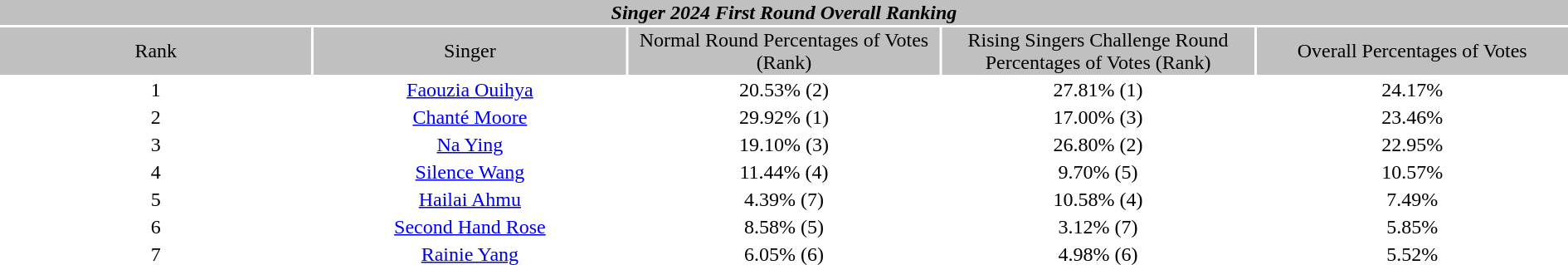<table width="100%" style="text-align:center">
<tr align=center style="background:silver">
<td colspan="5"><div><strong><em>Singer<em> 2024 First Round Overall Ranking<strong> </div></td>
</tr>
<tr align=center style="background:silver">
<td style="width:20%"></strong>Rank<strong></td>
<td style="width:20%"></strong>Singer<strong></td>
<td style="width:20%"></strong>Normal Round Percentages of Votes (Rank)<strong></td>
<td style="width:20%"></strong>Rising Singers Challenge Round Percentages of Votes (Rank)<strong></td>
<td style="width:20%"></strong>Overall Percentages of Votes<strong></td>
</tr>
<tr>
<td>1</td>
<td><a href='#'>Faouzia Ouihya</a></td>
<td>20.53% (2)</td>
<td>27.81% (1)</td>
<td>24.17%</td>
</tr>
<tr>
<td>2</td>
<td><a href='#'>Chanté Moore</a></td>
<td>29.92% (1)</td>
<td>17.00% (3)</td>
<td>23.46%</td>
</tr>
<tr>
<td>3</td>
<td><a href='#'>Na Ying</a></td>
<td>19.10% (3)</td>
<td>26.80% (2)</td>
<td>22.95%</td>
</tr>
<tr>
<td>4</td>
<td><a href='#'>Silence Wang</a></td>
<td>11.44% (4)</td>
<td>9.70% (5)</td>
<td>10.57%</td>
</tr>
<tr>
<td>5</td>
<td><a href='#'>Hailai Ahmu</a></td>
<td>4.39% (7)</td>
<td>10.58% (4)</td>
<td>7.49%</td>
</tr>
<tr>
<td>6</td>
<td><a href='#'>Second Hand Rose</a></td>
<td>8.58% (5)</td>
<td>3.12% (7)</td>
<td>5.85%</td>
</tr>
<tr>
<td>7</td>
<td><a href='#'>Rainie Yang</a></td>
<td>6.05% (6)</td>
<td>4.98% (6)</td>
<td>5.52%</td>
</tr>
</table>
